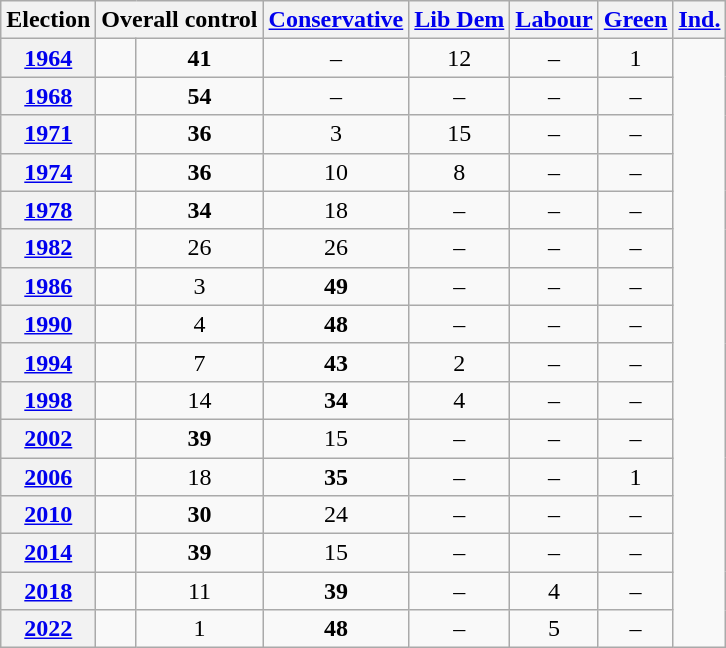<table class="wikitable">
<tr>
<th>Election</th>
<th colspan=2>Overall control</th>
<th><a href='#'>Conservative</a></th>
<th><a href='#'>Lib Dem</a></th>
<th><a href='#'>Labour</a></th>
<th><a href='#'>Green</a></th>
<th><a href='#'>Ind.</a></th>
</tr>
<tr>
<th><a href='#'>1964</a></th>
<td></td>
<td style="text-align: center;"><strong>41</strong></td>
<td style="text-align: center;">–</td>
<td style="text-align: center;">12</td>
<td style="text-align: center;">–</td>
<td style="text-align: center;">1</td>
</tr>
<tr>
<th><a href='#'>1968</a></th>
<td></td>
<td style="text-align: center;"><strong>54</strong></td>
<td style="text-align: center;">–</td>
<td style="text-align: center;">–</td>
<td style="text-align: center;">–</td>
<td style="text-align: center;">–</td>
</tr>
<tr>
<th><a href='#'>1971</a></th>
<td></td>
<td style="text-align: center;"><strong>36</strong></td>
<td style="text-align: center;">3</td>
<td style="text-align: center;">15</td>
<td style="text-align: center;">–</td>
<td style="text-align: center;">–</td>
</tr>
<tr>
<th><a href='#'>1974</a></th>
<td></td>
<td style="text-align: center;"><strong>36</strong></td>
<td style="text-align: center;">10</td>
<td style="text-align: center;">8</td>
<td style="text-align: center;">–</td>
<td style="text-align: center;">–</td>
</tr>
<tr>
<th><a href='#'>1978</a></th>
<td></td>
<td style="text-align: center;"><strong>34</strong></td>
<td style="text-align: center;">18</td>
<td style="text-align: center;">–</td>
<td style="text-align: center;">–</td>
<td style="text-align: center;">–</td>
</tr>
<tr>
<th><a href='#'>1982</a></th>
<td></td>
<td style="text-align: center;">26</td>
<td style="text-align: center;">26</td>
<td style="text-align: center;">–</td>
<td style="text-align: center;">–</td>
<td style="text-align: center;">–</td>
</tr>
<tr>
<th><a href='#'>1986</a></th>
<td></td>
<td style="text-align: center;">3</td>
<td style="text-align: center;"><strong>49</strong></td>
<td style="text-align: center;">–</td>
<td style="text-align: center;">–</td>
<td style="text-align: center;">–</td>
</tr>
<tr>
<th><a href='#'>1990</a></th>
<td></td>
<td style="text-align: center;">4</td>
<td style="text-align: center;"><strong>48</strong></td>
<td style="text-align: center;">–</td>
<td style="text-align: center;">–</td>
<td style="text-align: center;">–</td>
</tr>
<tr>
<th><a href='#'>1994</a></th>
<td></td>
<td style="text-align: center;">7</td>
<td style="text-align: center;"><strong>43</strong></td>
<td style="text-align: center;">2</td>
<td style="text-align: center;">–</td>
<td style="text-align: center;">–</td>
</tr>
<tr>
<th><a href='#'>1998</a></th>
<td></td>
<td style="text-align: center;">14</td>
<td style="text-align: center;"><strong>34</strong></td>
<td style="text-align: center;">4</td>
<td style="text-align: center;">–</td>
<td style="text-align: center;">–</td>
</tr>
<tr>
<th><a href='#'>2002</a></th>
<td></td>
<td style="text-align: center;"><strong>39</strong></td>
<td style="text-align: center;">15</td>
<td style="text-align: center;">–</td>
<td style="text-align: center;">–</td>
<td style="text-align: center;">–</td>
</tr>
<tr>
<th><a href='#'>2006</a></th>
<td></td>
<td style="text-align: center;">18</td>
<td style="text-align: center;"><strong>35</strong></td>
<td style="text-align: center;">–</td>
<td style="text-align: center;">–</td>
<td style="text-align: center;">1</td>
</tr>
<tr>
<th><a href='#'>2010</a></th>
<td></td>
<td style="text-align: center;"><strong>30</strong></td>
<td style="text-align: center;">24</td>
<td style="text-align: center;">–</td>
<td style="text-align: center;">–</td>
<td style="text-align: center;">–</td>
</tr>
<tr>
<th><a href='#'>2014</a></th>
<td></td>
<td style="text-align: center;"><strong>39</strong></td>
<td style="text-align: center;">15</td>
<td style="text-align: center;">–</td>
<td style="text-align: center;">–</td>
<td style="text-align: center;">–</td>
</tr>
<tr>
<th><a href='#'>2018</a></th>
<td></td>
<td style="text-align: center;">11</td>
<td style="text-align: center;"><strong>39</strong></td>
<td style="text-align: center;">–</td>
<td style="text-align: center;">4</td>
<td style="text-align: center;">–</td>
</tr>
<tr>
<th><a href='#'>2022</a></th>
<td></td>
<td style="text-align: center;">1</td>
<td style="text-align: center;"><strong>48</strong></td>
<td style="text-align: center;">–</td>
<td style="text-align: center;">5</td>
<td style="text-align: center;">–</td>
</tr>
</table>
